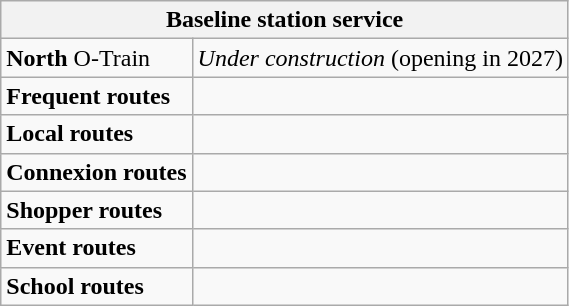<table class="wikitable">
<tr>
<th colspan="2">Baseline station service</th>
</tr>
<tr>
<td><strong>North</strong> O-Train</td>
<td> <em>Under construction</em> (opening in 2027)</td>
</tr>
<tr>
<td><strong>Frequent routes</strong></td>
<td><br>     </td>
</tr>
<tr>
<td><strong>Local routes</strong></td>
<td>       </td>
</tr>
<tr>
<td><strong>Connexion routes</strong></td>
<td>  </td>
</tr>
<tr>
<td><strong>Shopper routes</strong></td>
<td></td>
</tr>
<tr>
<td><strong>Event routes</strong></td>
<td> </td>
</tr>
<tr>
<td><strong>School routes</strong></td>
<td>     </td>
</tr>
</table>
